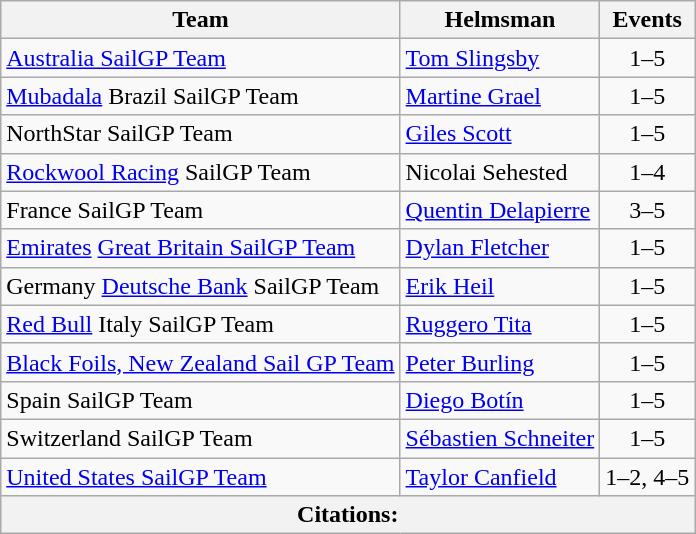<table class="wikitable">
<tr>
<th>Team</th>
<th>Helmsman</th>
<th>Events</th>
</tr>
<tr>
<td> <a href='#'>Australia SailGP Team</a></td>
<td> <a href='#'>Tom Slingsby</a></td>
<td align=center>1–5</td>
</tr>
<tr>
<td> <a href='#'>Mubadala</a> Brazil SailGP Team</td>
<td> <a href='#'>Martine Grael</a></td>
<td align=center>1–5</td>
</tr>
<tr>
<td> NorthStar SailGP Team</td>
<td> <a href='#'>Giles Scott</a></td>
<td align=center>1–5</td>
</tr>
<tr>
<td> <a href='#'>Rockwool Racing</a> SailGP Team</td>
<td> Nicolai Sehested</td>
<td align=center>1–4</td>
</tr>
<tr>
<td> France SailGP Team</td>
<td> <a href='#'>Quentin Delapierre</a></td>
<td align=center>3–5</td>
</tr>
<tr>
<td> <a href='#'>Emirates</a> <a href='#'>Great Britain SailGP Team</a></td>
<td> <a href='#'>Dylan Fletcher</a></td>
<td align=center>1–5</td>
</tr>
<tr>
<td> Germany <a href='#'>Deutsche Bank</a> SailGP Team</td>
<td> <a href='#'>Erik Heil</a></td>
<td align=center>1–5</td>
</tr>
<tr>
<td> <a href='#'>Red Bull</a> Italy SailGP Team</td>
<td> <a href='#'>Ruggero Tita</a></td>
<td align=center>1–5</td>
</tr>
<tr>
<td> <a href='#'>Black Foils, New Zealand Sail GP Team</a></td>
<td> <a href='#'>Peter Burling</a></td>
<td align=center>1–5</td>
</tr>
<tr>
<td> Spain SailGP Team</td>
<td> <a href='#'>Diego Botín</a></td>
<td align=center>1–5</td>
</tr>
<tr>
<td> Switzerland SailGP Team</td>
<td> <a href='#'>Sébastien Schneiter</a></td>
<td align=center>1–5</td>
</tr>
<tr>
<td> <a href='#'>United States SailGP Team</a></td>
<td> <a href='#'>Taylor Canfield</a></td>
<td align=center>1–2, 4–5</td>
</tr>
<tr>
<th colspan="3">Citations:</th>
</tr>
</table>
